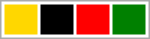<table style=" width: 100px; border: 1px solid #aaaaaa">
<tr>
<td style="background-color:gold"> </td>
<td style="background-color:black"> </td>
<td style="background-color:red"> </td>
<td style="background-color:green"> </td>
</tr>
</table>
